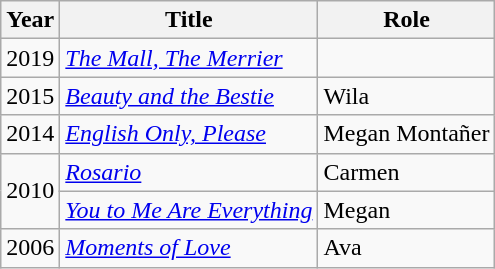<table class="wikitable">
<tr>
<th>Year</th>
<th>Title</th>
<th>Role</th>
</tr>
<tr>
<td>2019</td>
<td><em><a href='#'>The Mall, The Merrier</a></em></td>
<td></td>
</tr>
<tr>
<td>2015</td>
<td><em><a href='#'>Beauty and the Bestie</a></em></td>
<td>Wila</td>
</tr>
<tr>
<td>2014</td>
<td><em><a href='#'>English Only, Please</a></em></td>
<td>Megan Montañer</td>
</tr>
<tr>
<td rowspan="2">2010</td>
<td><em><a href='#'>Rosario</a></em></td>
<td>Carmen</td>
</tr>
<tr>
<td><em><a href='#'>You to Me Are Everything</a></em></td>
<td>Megan</td>
</tr>
<tr>
<td>2006</td>
<td><em><a href='#'>Moments of Love</a></em></td>
<td>Ava</td>
</tr>
</table>
